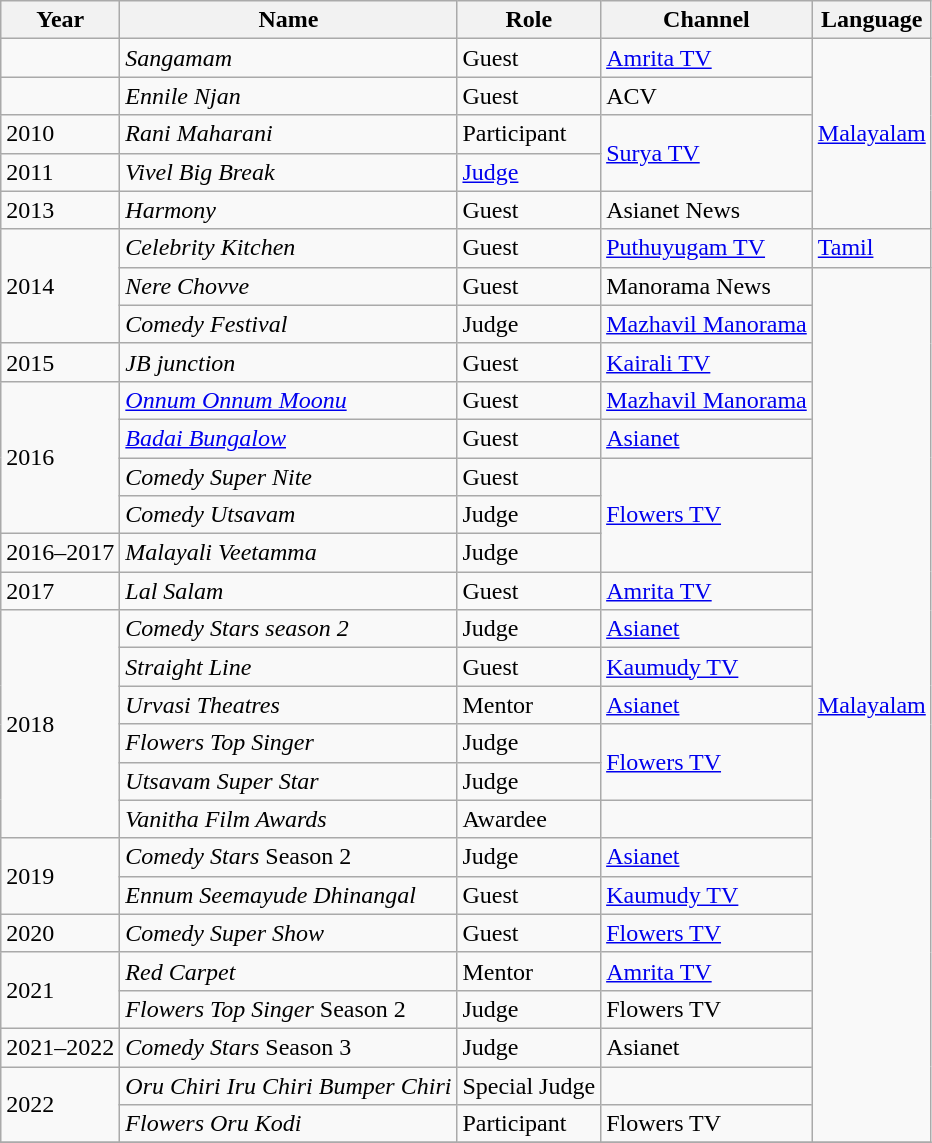<table class="wikitable">
<tr>
<th>Year</th>
<th>Name</th>
<th>Role</th>
<th>Channel</th>
<th>Language</th>
</tr>
<tr>
<td></td>
<td><em>Sangamam</em></td>
<td>Guest</td>
<td><a href='#'>Amrita TV</a></td>
<td rowspan=5><a href='#'>Malayalam</a></td>
</tr>
<tr>
<td></td>
<td><em>Ennile Njan</em></td>
<td>Guest</td>
<td>ACV</td>
</tr>
<tr>
<td>2010</td>
<td><em> Rani Maharani</em></td>
<td>Participant</td>
<td rowspan =2><a href='#'>Surya TV</a></td>
</tr>
<tr>
<td>2011</td>
<td><em>Vivel Big Break</em></td>
<td><a href='#'>Judge</a></td>
</tr>
<tr>
<td>2013</td>
<td><em>Harmony</em></td>
<td>Guest</td>
<td>Asianet News</td>
</tr>
<tr>
<td rowspan=3>2014</td>
<td><em>Celebrity Kitchen</em></td>
<td>Guest</td>
<td><a href='#'>Puthuyugam TV</a></td>
<td><a href='#'>Tamil</a></td>
</tr>
<tr>
<td><em>Nere Chovve</em></td>
<td>Guest</td>
<td>Manorama News</td>
<td rowspan=23><a href='#'>Malayalam</a></td>
</tr>
<tr>
<td><em>Comedy Festival</em></td>
<td>Judge</td>
<td><a href='#'>Mazhavil Manorama</a></td>
</tr>
<tr>
<td>2015</td>
<td><em>JB junction</em></td>
<td>Guest</td>
<td><a href='#'>Kairali TV</a></td>
</tr>
<tr>
<td rowspan=4>2016</td>
<td><em><a href='#'>Onnum Onnum Moonu</a></em></td>
<td>Guest</td>
<td><a href='#'>Mazhavil Manorama</a></td>
</tr>
<tr>
<td><em><a href='#'>Badai Bungalow</a></em></td>
<td>Guest</td>
<td><a href='#'>Asianet</a></td>
</tr>
<tr>
<td><em>Comedy Super Nite</em></td>
<td>Guest</td>
<td rowspan=3><a href='#'>Flowers TV</a></td>
</tr>
<tr>
<td><em>Comedy Utsavam</em></td>
<td>Judge</td>
</tr>
<tr>
<td>2016–2017</td>
<td><em>Malayali Veetamma</em></td>
<td>Judge</td>
</tr>
<tr>
<td>2017</td>
<td><em>Lal Salam</em></td>
<td>Guest</td>
<td><a href='#'>Amrita TV</a></td>
</tr>
<tr>
<td rowspan=6>2018</td>
<td><em>Comedy Stars season 2</em></td>
<td>Judge</td>
<td><a href='#'>Asianet</a></td>
</tr>
<tr>
<td><em>Straight Line</em></td>
<td>Guest</td>
<td><a href='#'>Kaumudy TV</a></td>
</tr>
<tr>
<td><em>Urvasi Theatres</em></td>
<td>Mentor</td>
<td><a href='#'>Asianet</a></td>
</tr>
<tr>
<td><em>Flowers Top Singer</em></td>
<td>Judge</td>
<td rowspan=2><a href='#'>Flowers TV</a></td>
</tr>
<tr>
<td><em>Utsavam Super Star</em></td>
<td>Judge</td>
</tr>
<tr>
<td><em> Vanitha Film Awards</em></td>
<td>Awardee</td>
</tr>
<tr>
<td rowspan=2>2019</td>
<td><em>Comedy Stars</em> Season 2</td>
<td>Judge</td>
<td><a href='#'>Asianet</a></td>
</tr>
<tr>
<td><em>Ennum Seemayude Dhinangal</em></td>
<td>Guest</td>
<td><a href='#'>Kaumudy TV</a></td>
</tr>
<tr>
<td>2020</td>
<td><em>Comedy Super Show</em></td>
<td>Guest</td>
<td><a href='#'>Flowers TV</a></td>
</tr>
<tr>
<td rowspan=2>2021</td>
<td><em>Red Carpet</em></td>
<td>Mentor</td>
<td><a href='#'>Amrita TV</a></td>
</tr>
<tr>
<td><em>Flowers Top Singer</em> Season 2</td>
<td>Judge</td>
<td>Flowers TV</td>
</tr>
<tr>
<td>2021–2022</td>
<td><em>Comedy Stars</em> Season 3</td>
<td>Judge</td>
<td>Asianet</td>
</tr>
<tr>
<td rowspan=2>2022</td>
<td><em>Oru Chiri Iru Chiri Bumper Chiri</em></td>
<td>Special Judge</td>
<td></td>
</tr>
<tr>
<td><em>Flowers Oru Kodi</em></td>
<td>Participant</td>
<td>Flowers TV</td>
</tr>
<tr>
</tr>
</table>
